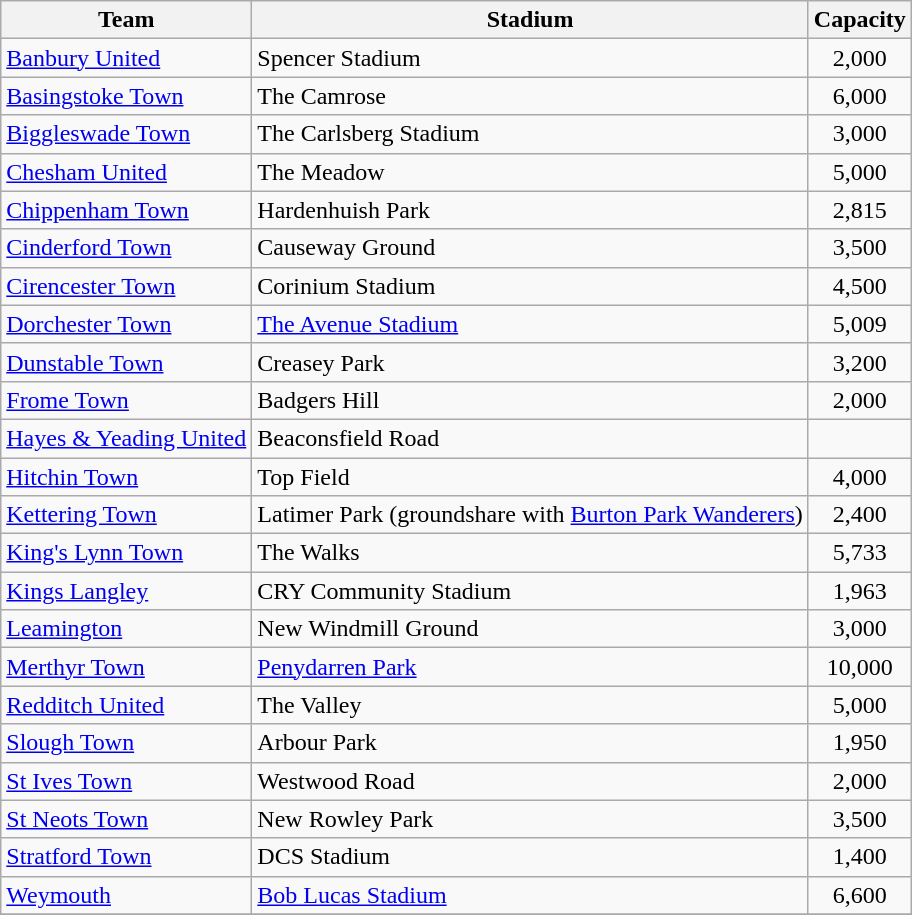<table class="wikitable sortable">
<tr>
<th>Team</th>
<th>Stadium</th>
<th>Capacity</th>
</tr>
<tr>
<td><a href='#'>Banbury United</a></td>
<td>Spencer Stadium</td>
<td align="center">2,000</td>
</tr>
<tr>
<td><a href='#'>Basingstoke Town</a></td>
<td>The Camrose</td>
<td align="center">6,000</td>
</tr>
<tr>
<td><a href='#'>Biggleswade Town</a></td>
<td>The Carlsberg Stadium</td>
<td align="center">3,000</td>
</tr>
<tr>
<td><a href='#'>Chesham United</a></td>
<td>The Meadow</td>
<td align="center">5,000</td>
</tr>
<tr>
<td><a href='#'>Chippenham Town</a></td>
<td>Hardenhuish Park</td>
<td align="center">2,815</td>
</tr>
<tr>
<td><a href='#'>Cinderford Town</a></td>
<td>Causeway Ground</td>
<td align="center">3,500</td>
</tr>
<tr>
<td><a href='#'>Cirencester Town</a></td>
<td>Corinium Stadium</td>
<td align="center">4,500</td>
</tr>
<tr>
<td><a href='#'>Dorchester Town</a></td>
<td><a href='#'>The Avenue Stadium</a></td>
<td align="center">5,009</td>
</tr>
<tr>
<td><a href='#'>Dunstable Town</a></td>
<td>Creasey Park</td>
<td align="center">3,200</td>
</tr>
<tr>
<td><a href='#'>Frome Town</a></td>
<td>Badgers Hill</td>
<td align="center">2,000</td>
</tr>
<tr>
<td><a href='#'>Hayes & Yeading United</a></td>
<td>Beaconsfield Road</td>
<td align="center"></td>
</tr>
<tr>
<td><a href='#'>Hitchin Town</a></td>
<td>Top Field</td>
<td align="center">4,000</td>
</tr>
<tr>
<td><a href='#'>Kettering Town</a></td>
<td>Latimer Park (groundshare with <a href='#'>Burton Park Wanderers</a>)</td>
<td align="center">2,400</td>
</tr>
<tr>
<td><a href='#'>King's Lynn Town</a></td>
<td>The Walks</td>
<td align="center">5,733</td>
</tr>
<tr>
<td><a href='#'>Kings Langley</a></td>
<td>CRY Community Stadium</td>
<td align="center">1,963</td>
</tr>
<tr>
<td><a href='#'>Leamington</a></td>
<td>New Windmill Ground</td>
<td align="center">3,000</td>
</tr>
<tr>
<td><a href='#'>Merthyr Town</a></td>
<td><a href='#'>Penydarren Park</a></td>
<td align="center">10,000</td>
</tr>
<tr>
<td><a href='#'>Redditch United</a></td>
<td>The Valley</td>
<td align="center">5,000</td>
</tr>
<tr>
<td><a href='#'>Slough Town</a></td>
<td>Arbour Park</td>
<td align="center">1,950</td>
</tr>
<tr>
<td><a href='#'>St Ives Town</a></td>
<td>Westwood Road</td>
<td align="center">2,000</td>
</tr>
<tr>
<td><a href='#'>St Neots Town</a></td>
<td>New Rowley Park</td>
<td align="center">3,500</td>
</tr>
<tr>
<td><a href='#'>Stratford Town</a></td>
<td>DCS Stadium</td>
<td align = "center">1,400</td>
</tr>
<tr>
<td><a href='#'>Weymouth</a></td>
<td><a href='#'>Bob Lucas Stadium</a></td>
<td align="center">6,600</td>
</tr>
<tr>
</tr>
</table>
